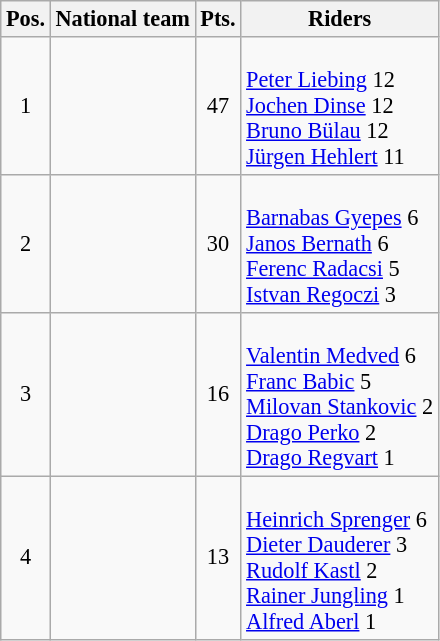<table class=wikitable style="font-size:93%;">
<tr>
<th>Pos.</th>
<th>National team</th>
<th>Pts.</th>
<th>Riders</th>
</tr>
<tr align=center >
<td>1</td>
<td style="text-align:left"></td>
<td>47</td>
<td style="text-align:left"><br><a href='#'>Peter Liebing</a> 12<br>
<a href='#'>Jochen Dinse</a> 12<br>
<a href='#'>Bruno Bülau</a> 12<br>
<a href='#'>Jürgen Hehlert</a> 11</td>
</tr>
<tr style="text-align:center">
<td>2</td>
<td style="text-align:left"></td>
<td>30</td>
<td style="text-align:left"><br><a href='#'>Barnabas Gyepes</a> 6<br>
<a href='#'>Janos Bernath</a> 6<br>
<a href='#'>Ferenc Radacsi</a> 5<br>
<a href='#'>Istvan Regoczi</a> 3</td>
</tr>
<tr style="text-align:center">
<td>3</td>
<td style="text-align:left"></td>
<td>16</td>
<td style="text-align:left"><br><a href='#'>Valentin Medved</a> 6<br>
<a href='#'>Franc Babic</a> 5<br>
<a href='#'>Milovan Stankovic</a> 2<br>
<a href='#'>Drago Perko</a> 2<br>
<a href='#'>Drago Regvart</a> 1</td>
</tr>
<tr style="text-align:center">
<td>4</td>
<td style="text-align:left"></td>
<td>13</td>
<td style="text-align:left"><br><a href='#'>Heinrich Sprenger</a> 6<br>
<a href='#'>Dieter Dauderer</a> 3<br>
<a href='#'>Rudolf Kastl</a> 2<br>
<a href='#'>Rainer Jungling</a> 1<br>
<a href='#'>Alfred Aberl</a> 1</td>
</tr>
</table>
